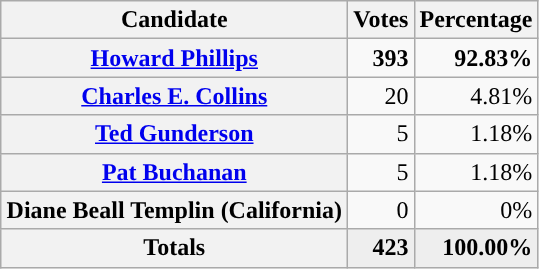<table class="wikitable plainrowheaders" style="text-align:right;" border="1">
<tr>
<th scope="col" style="width:14em;">Candidate</th>
<th scope="col">Votes</th>
<th scope="col">Percentage</th>
</tr>
<tr>
<th scope="row"><a href='#'>Howard Phillips</a></th>
<td><strong>393</strong></td>
<td><strong>92.83%</strong></td>
</tr>
<tr>
<th scope="row"><a href='#'>Charles E. Collins</a></th>
<td>20</td>
<td>4.81%</td>
</tr>
<tr>
<th scope="row"><a href='#'>Ted Gunderson</a></th>
<td>5</td>
<td>1.18%</td>
</tr>
<tr>
<th scope="row"><a href='#'>Pat Buchanan</a></th>
<td>5</td>
<td>1.18%</td>
</tr>
<tr>
<th scope="row">Diane Beall Templin (California)</th>
<td>0</td>
<td>0%</td>
</tr>
<tr style="background:#eee;">
<th scope="row"><strong>Totals</strong></th>
<td><strong>423</strong></td>
<td><strong>100.00%</strong></td>
</tr>
</table>
